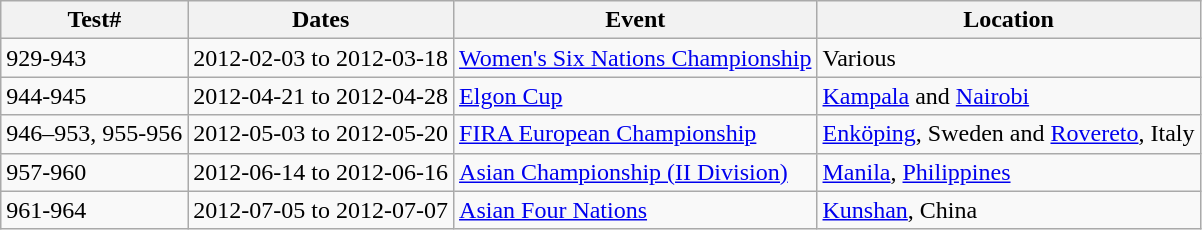<table class="wikitable">
<tr>
<th>Test#</th>
<th>Dates</th>
<th>Event</th>
<th>Location</th>
</tr>
<tr>
<td>929-943</td>
<td>2012-02-03 to 2012-03-18</td>
<td><a href='#'>Women's Six Nations Championship</a></td>
<td>Various</td>
</tr>
<tr>
<td>944-945</td>
<td>2012-04-21 to 2012-04-28</td>
<td><a href='#'>Elgon Cup</a></td>
<td><a href='#'>Kampala</a> and <a href='#'>Nairobi</a></td>
</tr>
<tr>
<td>946–953, 955-956</td>
<td>2012-05-03 to 2012-05-20</td>
<td><a href='#'>FIRA European Championship</a></td>
<td><a href='#'>Enköping</a>, Sweden and <a href='#'>Rovereto</a>, Italy</td>
</tr>
<tr>
<td>957-960</td>
<td>2012-06-14 to 2012-06-16</td>
<td><a href='#'>Asian Championship (II Division)</a></td>
<td><a href='#'>Manila</a>, <a href='#'>Philippines</a></td>
</tr>
<tr>
<td>961-964</td>
<td>2012-07-05 to 2012-07-07</td>
<td><a href='#'>Asian Four Nations</a></td>
<td><a href='#'>Kunshan</a>, China</td>
</tr>
</table>
